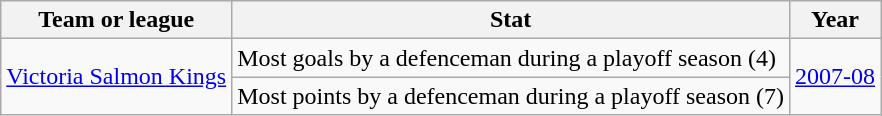<table class="wikitable">
<tr>
<th>Team or league</th>
<th>Stat</th>
<th>Year</th>
</tr>
<tr>
<td rowspan=2><a href='#'>Victoria Salmon Kings</a></td>
<td>Most goals by a defenceman during a playoff season (4)</td>
<td rowspan=2><a href='#'>2007-08</a></td>
</tr>
<tr>
<td>Most points by a defenceman during a playoff season (7)</td>
</tr>
</table>
